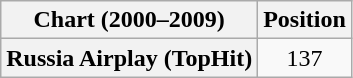<table class="wikitable plainrowheaders" style="text-align:center">
<tr>
<th scope="col">Chart (2000–2009)</th>
<th scope="col">Position</th>
</tr>
<tr>
<th scope="row">Russia Airplay (TopHit)</th>
<td>137</td>
</tr>
</table>
